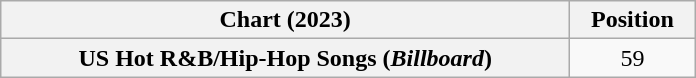<table class="wikitable sortable plainrowheaders" style="text-align:center; width:29em;">
<tr>
<th scope="col">Chart (2023)</th>
<th scope="col">Position</th>
</tr>
<tr>
<th scope="row">US Hot R&B/Hip-Hop Songs (<em>Billboard</em>)</th>
<td>59</td>
</tr>
</table>
